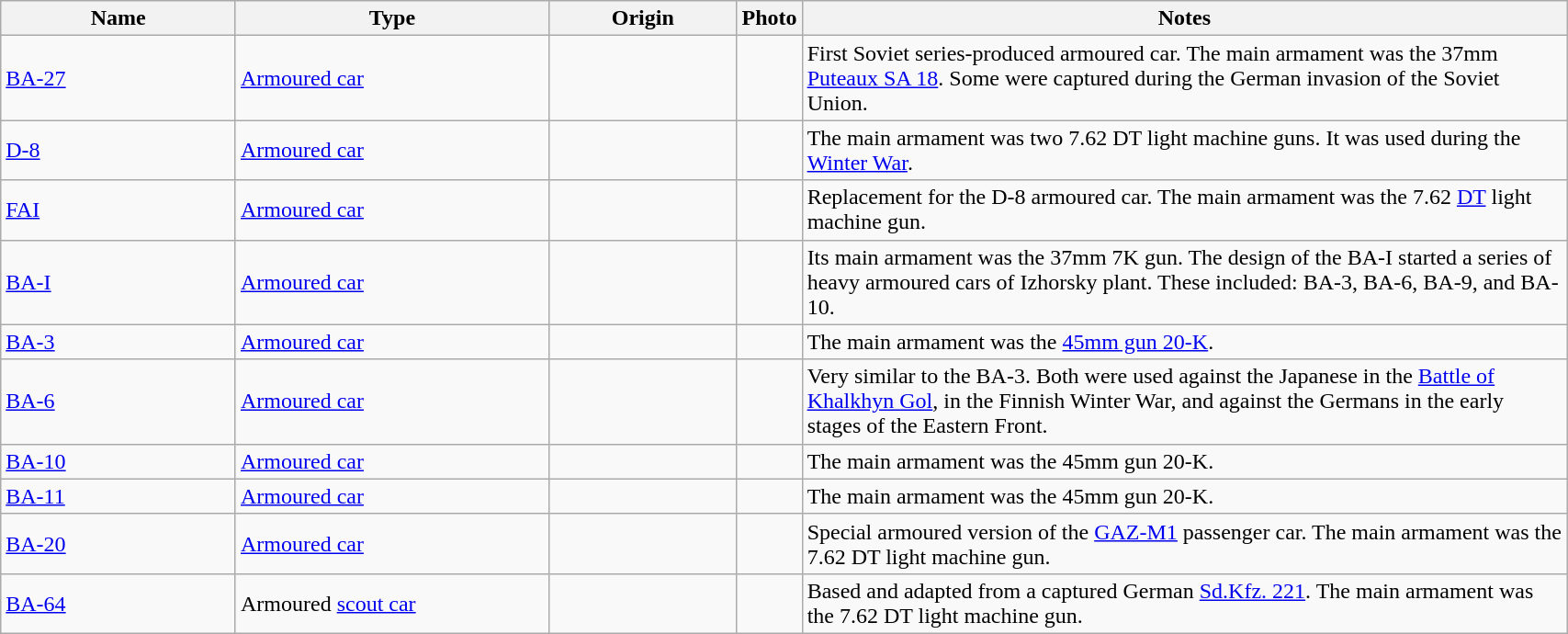<table class="wikitable" style="width:90%;">
<tr>
<th style="width:15%;">Name</th>
<th style="width:20%;">Type</th>
<th style="width:12%;">Origin</th>
<th>Photo</th>
<th>Notes</th>
</tr>
<tr>
<td><a href='#'>BA-27</a></td>
<td><a href='#'>Armoured car</a></td>
<td></td>
<td></td>
<td>First Soviet series-produced armoured car. The main armament was the 37mm <a href='#'>Puteaux SA 18</a>. Some were captured during the German invasion of the Soviet Union.</td>
</tr>
<tr>
<td><a href='#'>D-8</a></td>
<td><a href='#'>Armoured car</a></td>
<td></td>
<td></td>
<td>The main armament was two 7.62 DT light machine guns. It was used during the <a href='#'>Winter War</a>.</td>
</tr>
<tr>
<td><a href='#'>FAI</a></td>
<td><a href='#'>Armoured car</a></td>
<td></td>
<td></td>
<td>Replacement for the D-8 armoured car. The main armament was the 7.62 <a href='#'>DT</a> light machine gun.</td>
</tr>
<tr>
<td><a href='#'>BA-I</a></td>
<td><a href='#'>Armoured car</a></td>
<td></td>
<td></td>
<td>Its main armament was the 37mm 7K gun. The design of the BA-I started a series of heavy armoured cars of Izhorsky plant. These included: BA-3, BA-6, BA-9, and BA-10.</td>
</tr>
<tr>
<td><a href='#'>BA-3</a></td>
<td><a href='#'>Armoured car</a></td>
<td></td>
<td></td>
<td>The main armament was the <a href='#'>45mm gun 20-K</a>.</td>
</tr>
<tr>
<td><a href='#'>BA-6</a></td>
<td><a href='#'>Armoured car</a></td>
<td></td>
<td></td>
<td>Very similar to the BA-3. Both were used against the Japanese in the <a href='#'>Battle of Khalkhyn Gol</a>, in the Finnish Winter War, and against the Germans in the early stages of the Eastern Front.</td>
</tr>
<tr>
<td><a href='#'>BA-10</a></td>
<td><a href='#'>Armoured car</a></td>
<td></td>
<td></td>
<td>The main armament was the 45mm gun 20-K.</td>
</tr>
<tr>
<td><a href='#'>BA-11</a></td>
<td><a href='#'>Armoured car</a></td>
<td></td>
<td></td>
<td>The main armament was the 45mm gun 20-K.</td>
</tr>
<tr>
<td><a href='#'>BA-20</a></td>
<td><a href='#'>Armoured car</a></td>
<td></td>
<td></td>
<td>Special armoured version of the <a href='#'>GAZ-M1</a> passenger car. The main armament was the 7.62 DT light machine gun.</td>
</tr>
<tr>
<td><a href='#'>BA-64</a></td>
<td>Armoured <a href='#'>scout car</a></td>
<td></td>
<td></td>
<td>Based and adapted from a captured German <a href='#'>Sd.Kfz. 221</a>. The main armament was the 7.62 DT light machine gun.</td>
</tr>
</table>
